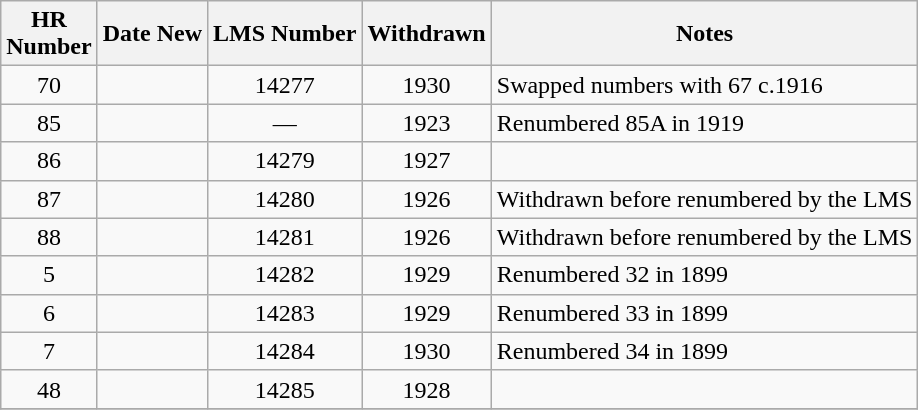<table class="wikitable sortable" style=text-align:center>
<tr>
<th>HR<br>Number</th>
<th>Date New</th>
<th>LMS Number</th>
<th>Withdrawn</th>
<th>Notes</th>
</tr>
<tr>
<td>70</td>
<td></td>
<td>14277</td>
<td>1930</td>
<td style=text-align:left>Swapped numbers with 67 c.1916</td>
</tr>
<tr>
<td>85</td>
<td></td>
<td>—</td>
<td>1923</td>
<td style=text-align:left>Renumbered 85A in 1919</td>
</tr>
<tr>
<td>86</td>
<td></td>
<td>14279</td>
<td>1927</td>
<td style=text-align:left></td>
</tr>
<tr>
<td>87</td>
<td></td>
<td>14280</td>
<td>1926</td>
<td style=text-align:left>Withdrawn before renumbered by the LMS</td>
</tr>
<tr>
<td>88</td>
<td></td>
<td>14281</td>
<td>1926</td>
<td style=text-align:left>Withdrawn before renumbered by the LMS</td>
</tr>
<tr>
<td>5</td>
<td></td>
<td>14282</td>
<td>1929</td>
<td style=text-align:left>Renumbered 32 in 1899</td>
</tr>
<tr>
<td>6</td>
<td></td>
<td>14283</td>
<td>1929</td>
<td style=text-align:left>Renumbered 33 in 1899</td>
</tr>
<tr>
<td>7</td>
<td></td>
<td>14284</td>
<td>1930</td>
<td style=text-align:left>Renumbered 34 in 1899</td>
</tr>
<tr>
<td>48</td>
<td></td>
<td>14285</td>
<td>1928</td>
<td style=text-align:left></td>
</tr>
<tr>
</tr>
</table>
